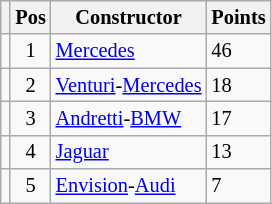<table class="wikitable" style="font-size: 85%;">
<tr>
<th></th>
<th>Pos</th>
<th>Constructor</th>
<th>Points</th>
</tr>
<tr>
<td align="left"></td>
<td align="center">1</td>
<td> <a href='#'>Mercedes</a></td>
<td align="left">46</td>
</tr>
<tr>
<td align="left"></td>
<td align="center">2</td>
<td> <a href='#'>Venturi</a>-<a href='#'>Mercedes</a></td>
<td align="left">18</td>
</tr>
<tr>
<td align="left"></td>
<td align="center">3</td>
<td> <a href='#'>Andretti</a>-<a href='#'>BMW</a></td>
<td align="left">17</td>
</tr>
<tr>
<td align="left"></td>
<td align="center">4</td>
<td> <a href='#'>Jaguar</a></td>
<td align="left">13</td>
</tr>
<tr>
<td align="left"></td>
<td align="center">5</td>
<td> <a href='#'>Envision</a>-<a href='#'>Audi</a></td>
<td align="left">7</td>
</tr>
</table>
